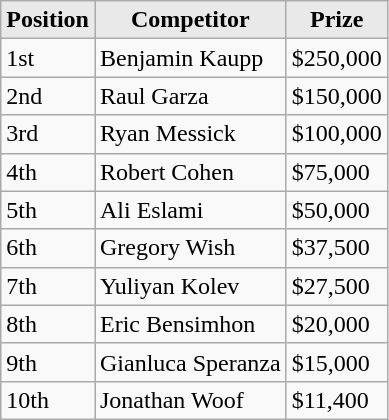<table class="wikitable">
<tr>
<th style="background: #E9E9E9;">Position</th>
<th style="background: #E9E9E9;">Competitor</th>
<th style="background: #E9E9E9;">Prize</th>
</tr>
<tr>
<td>1st</td>
<td>Benjamin Kaupp</td>
<td>$250,000</td>
</tr>
<tr>
<td>2nd</td>
<td>Raul Garza</td>
<td>$150,000</td>
</tr>
<tr>
<td>3rd</td>
<td>Ryan Messick</td>
<td>$100,000</td>
</tr>
<tr>
<td>4th</td>
<td>Robert Cohen</td>
<td>$75,000</td>
</tr>
<tr>
<td>5th</td>
<td>Ali Eslami</td>
<td>$50,000</td>
</tr>
<tr>
<td>6th</td>
<td>Gregory Wish</td>
<td>$37,500</td>
</tr>
<tr>
<td>7th</td>
<td>Yuliyan Kolev</td>
<td>$27,500</td>
</tr>
<tr>
<td>8th</td>
<td>Eric Bensimhon</td>
<td>$20,000</td>
</tr>
<tr>
<td>9th</td>
<td>Gianluca Speranza</td>
<td>$15,000</td>
</tr>
<tr>
<td>10th</td>
<td>Jonathan Woof</td>
<td>$11,400</td>
</tr>
</table>
